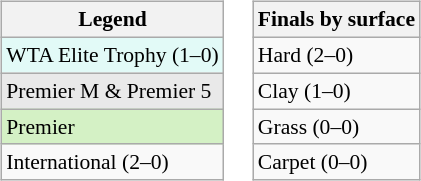<table>
<tr valign=top>
<td><br><table class="wikitable" style="font-size:90%;">
<tr>
<th>Legend</th>
</tr>
<tr style="background:#e2faf7;">
<td>WTA Elite Trophy (1–0)</td>
</tr>
<tr style="background:#e9e9e9;">
<td>Premier M & Premier 5</td>
</tr>
<tr style="background:#d4f1c5;">
<td>Premier</td>
</tr>
<tr>
<td>International (2–0)</td>
</tr>
</table>
</td>
<td><br><table class="wikitable" style="font-size:90%;">
<tr>
<th>Finals by surface</th>
</tr>
<tr>
<td>Hard (2–0)</td>
</tr>
<tr>
<td>Clay (1–0)</td>
</tr>
<tr>
<td>Grass (0–0)</td>
</tr>
<tr>
<td>Carpet (0–0)</td>
</tr>
</table>
</td>
</tr>
</table>
